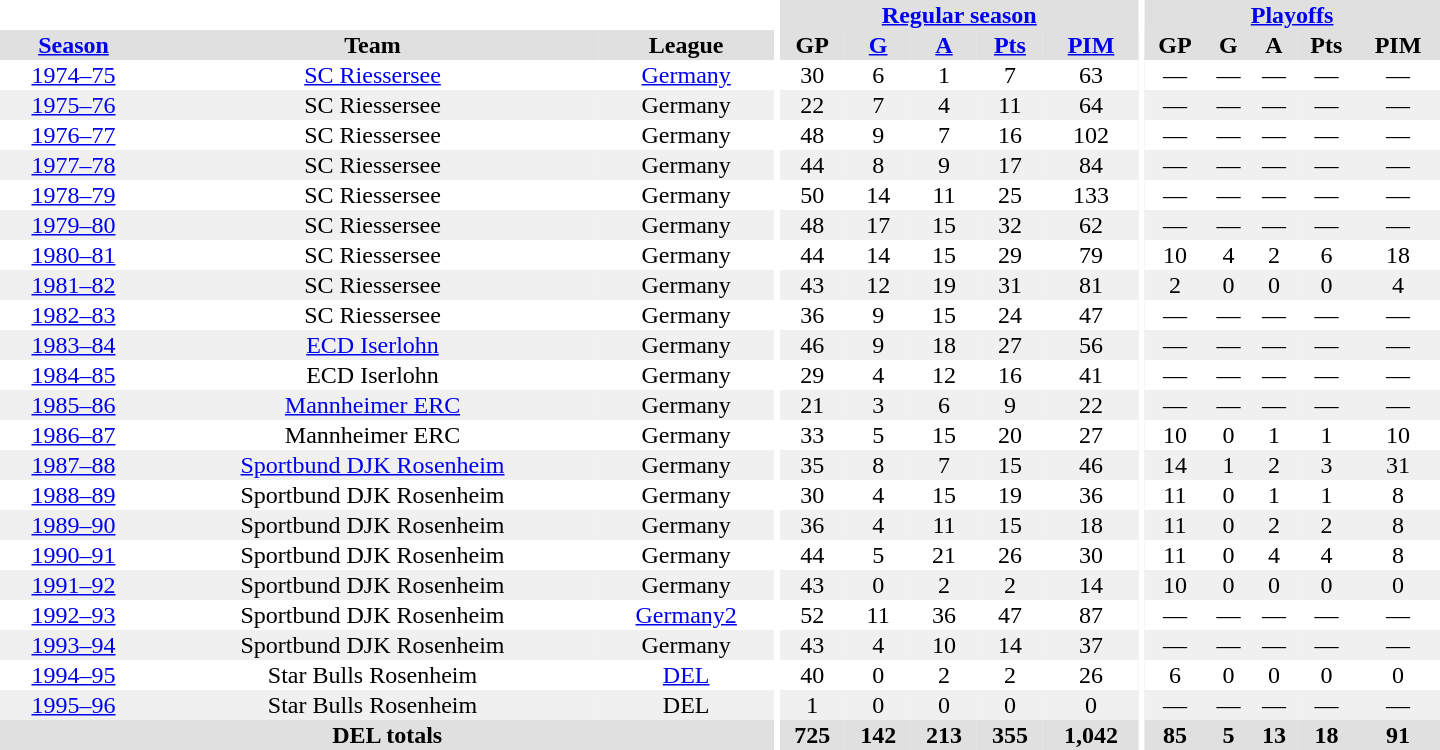<table border="0" cellpadding="1" cellspacing="0" style="text-align:center; width:60em">
<tr bgcolor="#e0e0e0">
<th colspan="3" bgcolor="#ffffff"></th>
<th rowspan="99" bgcolor="#ffffff"></th>
<th colspan="5"><a href='#'>Regular season</a></th>
<th rowspan="99" bgcolor="#ffffff"></th>
<th colspan="5"><a href='#'>Playoffs</a></th>
</tr>
<tr bgcolor="#e0e0e0">
<th><a href='#'>Season</a></th>
<th>Team</th>
<th>League</th>
<th>GP</th>
<th><a href='#'>G</a></th>
<th><a href='#'>A</a></th>
<th><a href='#'>Pts</a></th>
<th><a href='#'>PIM</a></th>
<th>GP</th>
<th>G</th>
<th>A</th>
<th>Pts</th>
<th>PIM</th>
</tr>
<tr>
<td><a href='#'>1974–75</a></td>
<td><a href='#'>SC Riessersee</a></td>
<td><a href='#'>Germany</a></td>
<td>30</td>
<td>6</td>
<td>1</td>
<td>7</td>
<td>63</td>
<td>—</td>
<td>—</td>
<td>—</td>
<td>—</td>
<td>—</td>
</tr>
<tr bgcolor="#f0f0f0">
<td><a href='#'>1975–76</a></td>
<td>SC Riessersee</td>
<td>Germany</td>
<td>22</td>
<td>7</td>
<td>4</td>
<td>11</td>
<td>64</td>
<td>—</td>
<td>—</td>
<td>—</td>
<td>—</td>
<td>—</td>
</tr>
<tr>
<td><a href='#'>1976–77</a></td>
<td>SC Riessersee</td>
<td>Germany</td>
<td>48</td>
<td>9</td>
<td>7</td>
<td>16</td>
<td>102</td>
<td>—</td>
<td>—</td>
<td>—</td>
<td>—</td>
<td>—</td>
</tr>
<tr bgcolor="#f0f0f0">
<td><a href='#'>1977–78</a></td>
<td>SC Riessersee</td>
<td>Germany</td>
<td>44</td>
<td>8</td>
<td>9</td>
<td>17</td>
<td>84</td>
<td>—</td>
<td>—</td>
<td>—</td>
<td>—</td>
<td>—</td>
</tr>
<tr>
<td><a href='#'>1978–79</a></td>
<td>SC Riessersee</td>
<td>Germany</td>
<td>50</td>
<td>14</td>
<td>11</td>
<td>25</td>
<td>133</td>
<td>—</td>
<td>—</td>
<td>—</td>
<td>—</td>
<td>—</td>
</tr>
<tr bgcolor="#f0f0f0">
<td><a href='#'>1979–80</a></td>
<td>SC Riessersee</td>
<td>Germany</td>
<td>48</td>
<td>17</td>
<td>15</td>
<td>32</td>
<td>62</td>
<td>—</td>
<td>—</td>
<td>—</td>
<td>—</td>
<td>—</td>
</tr>
<tr>
<td><a href='#'>1980–81</a></td>
<td>SC Riessersee</td>
<td>Germany</td>
<td>44</td>
<td>14</td>
<td>15</td>
<td>29</td>
<td>79</td>
<td>10</td>
<td>4</td>
<td>2</td>
<td>6</td>
<td>18</td>
</tr>
<tr bgcolor="#f0f0f0">
<td><a href='#'>1981–82</a></td>
<td>SC Riessersee</td>
<td>Germany</td>
<td>43</td>
<td>12</td>
<td>19</td>
<td>31</td>
<td>81</td>
<td>2</td>
<td>0</td>
<td>0</td>
<td>0</td>
<td>4</td>
</tr>
<tr>
<td><a href='#'>1982–83</a></td>
<td>SC Riessersee</td>
<td>Germany</td>
<td>36</td>
<td>9</td>
<td>15</td>
<td>24</td>
<td>47</td>
<td>—</td>
<td>—</td>
<td>—</td>
<td>—</td>
<td>—</td>
</tr>
<tr bgcolor="#f0f0f0">
<td><a href='#'>1983–84</a></td>
<td><a href='#'>ECD Iserlohn</a></td>
<td>Germany</td>
<td>46</td>
<td>9</td>
<td>18</td>
<td>27</td>
<td>56</td>
<td>—</td>
<td>—</td>
<td>—</td>
<td>—</td>
<td>—</td>
</tr>
<tr>
<td><a href='#'>1984–85</a></td>
<td>ECD Iserlohn</td>
<td>Germany</td>
<td>29</td>
<td>4</td>
<td>12</td>
<td>16</td>
<td>41</td>
<td>—</td>
<td>—</td>
<td>—</td>
<td>—</td>
<td>—</td>
</tr>
<tr bgcolor="#f0f0f0">
<td><a href='#'>1985–86</a></td>
<td><a href='#'>Mannheimer ERC</a></td>
<td>Germany</td>
<td>21</td>
<td>3</td>
<td>6</td>
<td>9</td>
<td>22</td>
<td>—</td>
<td>—</td>
<td>—</td>
<td>—</td>
<td>—</td>
</tr>
<tr>
<td><a href='#'>1986–87</a></td>
<td>Mannheimer ERC</td>
<td>Germany</td>
<td>33</td>
<td>5</td>
<td>15</td>
<td>20</td>
<td>27</td>
<td>10</td>
<td>0</td>
<td>1</td>
<td>1</td>
<td>10</td>
</tr>
<tr bgcolor="#f0f0f0">
<td><a href='#'>1987–88</a></td>
<td><a href='#'>Sportbund DJK Rosenheim</a></td>
<td>Germany</td>
<td>35</td>
<td>8</td>
<td>7</td>
<td>15</td>
<td>46</td>
<td>14</td>
<td>1</td>
<td>2</td>
<td>3</td>
<td>31</td>
</tr>
<tr>
<td><a href='#'>1988–89</a></td>
<td>Sportbund DJK Rosenheim</td>
<td>Germany</td>
<td>30</td>
<td>4</td>
<td>15</td>
<td>19</td>
<td>36</td>
<td>11</td>
<td>0</td>
<td>1</td>
<td>1</td>
<td>8</td>
</tr>
<tr bgcolor="#f0f0f0">
<td><a href='#'>1989–90</a></td>
<td>Sportbund DJK Rosenheim</td>
<td>Germany</td>
<td>36</td>
<td>4</td>
<td>11</td>
<td>15</td>
<td>18</td>
<td>11</td>
<td>0</td>
<td>2</td>
<td>2</td>
<td>8</td>
</tr>
<tr>
<td><a href='#'>1990–91</a></td>
<td>Sportbund DJK Rosenheim</td>
<td>Germany</td>
<td>44</td>
<td>5</td>
<td>21</td>
<td>26</td>
<td>30</td>
<td>11</td>
<td>0</td>
<td>4</td>
<td>4</td>
<td>8</td>
</tr>
<tr bgcolor="#f0f0f0">
<td><a href='#'>1991–92</a></td>
<td>Sportbund DJK Rosenheim</td>
<td>Germany</td>
<td>43</td>
<td>0</td>
<td>2</td>
<td>2</td>
<td>14</td>
<td>10</td>
<td>0</td>
<td>0</td>
<td>0</td>
<td>0</td>
</tr>
<tr>
<td><a href='#'>1992–93</a></td>
<td>Sportbund DJK Rosenheim</td>
<td><a href='#'>Germany2</a></td>
<td>52</td>
<td>11</td>
<td>36</td>
<td>47</td>
<td>87</td>
<td>—</td>
<td>—</td>
<td>—</td>
<td>—</td>
<td>—</td>
</tr>
<tr bgcolor="#f0f0f0">
<td><a href='#'>1993–94</a></td>
<td>Sportbund DJK Rosenheim</td>
<td>Germany</td>
<td>43</td>
<td>4</td>
<td>10</td>
<td>14</td>
<td>37</td>
<td>—</td>
<td>—</td>
<td>—</td>
<td>—</td>
<td>—</td>
</tr>
<tr>
<td><a href='#'>1994–95</a></td>
<td>Star Bulls Rosenheim</td>
<td><a href='#'>DEL</a></td>
<td>40</td>
<td>0</td>
<td>2</td>
<td>2</td>
<td>26</td>
<td>6</td>
<td>0</td>
<td>0</td>
<td>0</td>
<td>0</td>
</tr>
<tr bgcolor="#f0f0f0">
<td><a href='#'>1995–96</a></td>
<td>Star Bulls Rosenheim</td>
<td>DEL</td>
<td>1</td>
<td>0</td>
<td>0</td>
<td>0</td>
<td>0</td>
<td>—</td>
<td>—</td>
<td>—</td>
<td>—</td>
<td>—</td>
</tr>
<tr>
</tr>
<tr ALIGN="center" bgcolor="#e0e0e0">
<th colspan="3">DEL totals</th>
<th ALIGN="center">725</th>
<th ALIGN="center">142</th>
<th ALIGN="center">213</th>
<th ALIGN="center">355</th>
<th ALIGN="center">1,042</th>
<th ALIGN="center">85</th>
<th ALIGN="center">5</th>
<th ALIGN="center">13</th>
<th ALIGN="center">18</th>
<th ALIGN="center">91</th>
</tr>
</table>
